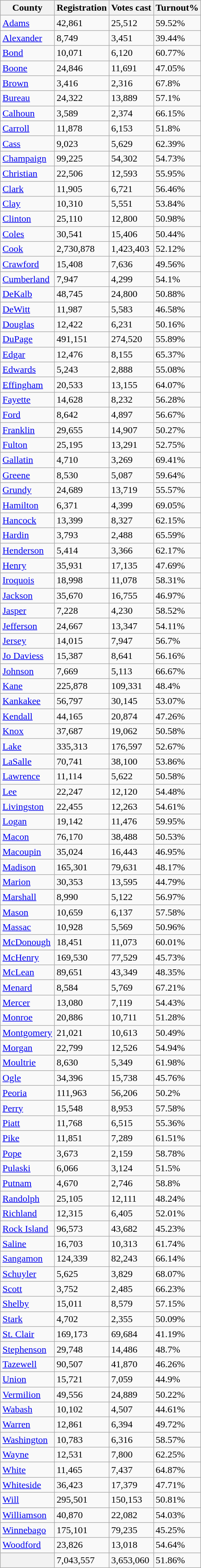<table class="wikitable collapsible collapsed sortable">
<tr>
<th>County</th>
<th>Registration</th>
<th>Votes cast</th>
<th>Turnout%</th>
</tr>
<tr>
<td><a href='#'>Adams</a></td>
<td>42,861</td>
<td>25,512</td>
<td>59.52%</td>
</tr>
<tr>
<td><a href='#'>Alexander</a></td>
<td>8,749</td>
<td>3,451</td>
<td>39.44%</td>
</tr>
<tr>
<td><a href='#'>Bond</a></td>
<td>10,071</td>
<td>6,120</td>
<td>60.77%</td>
</tr>
<tr>
<td><a href='#'>Boone</a></td>
<td>24,846</td>
<td>11,691</td>
<td>47.05%</td>
</tr>
<tr>
<td><a href='#'>Brown</a></td>
<td>3,416</td>
<td>2,316</td>
<td>67.8%</td>
</tr>
<tr>
<td><a href='#'>Bureau</a></td>
<td>24,322</td>
<td>13,889</td>
<td>57.1%</td>
</tr>
<tr>
<td><a href='#'>Calhoun</a></td>
<td>3,589</td>
<td>2,374</td>
<td>66.15%</td>
</tr>
<tr>
<td><a href='#'>Carroll</a></td>
<td>11,878</td>
<td>6,153</td>
<td>51.8%</td>
</tr>
<tr>
<td><a href='#'>Cass</a></td>
<td>9,023</td>
<td>5,629</td>
<td>62.39%</td>
</tr>
<tr>
<td><a href='#'>Champaign</a></td>
<td>99,225</td>
<td>54,302</td>
<td>54.73%</td>
</tr>
<tr>
<td><a href='#'>Christian</a></td>
<td>22,506</td>
<td>12,593</td>
<td>55.95%</td>
</tr>
<tr>
<td><a href='#'>Clark</a></td>
<td>11,905</td>
<td>6,721</td>
<td>56.46%</td>
</tr>
<tr>
<td><a href='#'>Clay</a></td>
<td>10,310</td>
<td>5,551</td>
<td>53.84%</td>
</tr>
<tr>
<td><a href='#'>Clinton</a></td>
<td>25,110</td>
<td>12,800</td>
<td>50.98%</td>
</tr>
<tr>
<td><a href='#'>Coles</a></td>
<td>30,541</td>
<td>15,406</td>
<td>50.44%</td>
</tr>
<tr>
<td><a href='#'>Cook</a></td>
<td>2,730,878</td>
<td>1,423,403</td>
<td>52.12%</td>
</tr>
<tr>
<td><a href='#'>Crawford</a></td>
<td>15,408</td>
<td>7,636</td>
<td>49.56%</td>
</tr>
<tr>
<td><a href='#'>Cumberland</a></td>
<td>7,947</td>
<td>4,299</td>
<td>54.1%</td>
</tr>
<tr>
<td><a href='#'>DeKalb</a></td>
<td>48,745</td>
<td>24,800</td>
<td>50.88%</td>
</tr>
<tr>
<td><a href='#'>DeWitt</a></td>
<td>11,987</td>
<td>5,583</td>
<td>46.58%</td>
</tr>
<tr>
<td><a href='#'>Douglas</a></td>
<td>12,422</td>
<td>6,231</td>
<td>50.16%</td>
</tr>
<tr>
<td><a href='#'>DuPage</a></td>
<td>491,151</td>
<td>274,520</td>
<td>55.89%</td>
</tr>
<tr>
<td><a href='#'>Edgar</a></td>
<td>12,476</td>
<td>8,155</td>
<td>65.37%</td>
</tr>
<tr>
<td><a href='#'>Edwards</a></td>
<td>5,243</td>
<td>2,888</td>
<td>55.08%</td>
</tr>
<tr>
<td><a href='#'>Effingham</a></td>
<td>20,533</td>
<td>13,155</td>
<td>64.07%</td>
</tr>
<tr>
<td><a href='#'>Fayette</a></td>
<td>14,628</td>
<td>8,232</td>
<td>56.28%</td>
</tr>
<tr>
<td><a href='#'>Ford</a></td>
<td>8,642</td>
<td>4,897</td>
<td>56.67%</td>
</tr>
<tr>
<td><a href='#'>Franklin</a></td>
<td>29,655</td>
<td>14,907</td>
<td>50.27%</td>
</tr>
<tr>
<td><a href='#'>Fulton</a></td>
<td>25,195</td>
<td>13,291</td>
<td>52.75%</td>
</tr>
<tr>
<td><a href='#'>Gallatin</a></td>
<td>4,710</td>
<td>3,269</td>
<td>69.41%</td>
</tr>
<tr>
<td><a href='#'>Greene</a></td>
<td>8,530</td>
<td>5,087</td>
<td>59.64%</td>
</tr>
<tr>
<td><a href='#'>Grundy</a></td>
<td>24,689</td>
<td>13,719</td>
<td>55.57%</td>
</tr>
<tr>
<td><a href='#'>Hamilton</a></td>
<td>6,371</td>
<td>4,399</td>
<td>69.05%</td>
</tr>
<tr>
<td><a href='#'>Hancock</a></td>
<td>13,399</td>
<td>8,327</td>
<td>62.15%</td>
</tr>
<tr>
<td><a href='#'>Hardin</a></td>
<td>3,793</td>
<td>2,488</td>
<td>65.59%</td>
</tr>
<tr>
<td><a href='#'>Henderson</a></td>
<td>5,414</td>
<td>3,366</td>
<td>62.17%</td>
</tr>
<tr>
<td><a href='#'>Henry</a></td>
<td>35,931</td>
<td>17,135</td>
<td>47.69%</td>
</tr>
<tr>
<td><a href='#'>Iroquois</a></td>
<td>18,998</td>
<td>11,078</td>
<td>58.31%</td>
</tr>
<tr>
<td><a href='#'>Jackson</a></td>
<td>35,670</td>
<td>16,755</td>
<td>46.97%</td>
</tr>
<tr>
<td><a href='#'>Jasper</a></td>
<td>7,228</td>
<td>4,230</td>
<td>58.52%</td>
</tr>
<tr>
<td><a href='#'>Jefferson</a></td>
<td>24,667</td>
<td>13,347</td>
<td>54.11%</td>
</tr>
<tr>
<td><a href='#'>Jersey</a></td>
<td>14,015</td>
<td>7,947</td>
<td>56.7%</td>
</tr>
<tr>
<td><a href='#'>Jo Daviess</a></td>
<td>15,387</td>
<td>8,641</td>
<td>56.16%</td>
</tr>
<tr>
<td><a href='#'>Johnson</a></td>
<td>7,669</td>
<td>5,113</td>
<td>66.67%</td>
</tr>
<tr>
<td><a href='#'>Kane</a></td>
<td>225,878</td>
<td>109,331</td>
<td>48.4%</td>
</tr>
<tr>
<td><a href='#'>Kankakee</a></td>
<td>56,797</td>
<td>30,145</td>
<td>53.07%</td>
</tr>
<tr>
<td><a href='#'>Kendall</a></td>
<td>44,165</td>
<td>20,874</td>
<td>47.26%</td>
</tr>
<tr>
<td><a href='#'>Knox</a></td>
<td>37,687</td>
<td>19,062</td>
<td>50.58%</td>
</tr>
<tr>
<td><a href='#'>Lake</a></td>
<td>335,313</td>
<td>176,597</td>
<td>52.67%</td>
</tr>
<tr>
<td><a href='#'>LaSalle</a></td>
<td>70,741</td>
<td>38,100</td>
<td>53.86%</td>
</tr>
<tr>
<td><a href='#'>Lawrence</a></td>
<td>11,114</td>
<td>5,622</td>
<td>50.58%</td>
</tr>
<tr>
<td><a href='#'>Lee</a></td>
<td>22,247</td>
<td>12,120</td>
<td>54.48%</td>
</tr>
<tr>
<td><a href='#'>Livingston</a></td>
<td>22,455</td>
<td>12,263</td>
<td>54.61%</td>
</tr>
<tr>
<td><a href='#'>Logan</a></td>
<td>19,142</td>
<td>11,476</td>
<td>59.95%</td>
</tr>
<tr>
<td><a href='#'>Macon</a></td>
<td>76,170</td>
<td>38,488</td>
<td>50.53%</td>
</tr>
<tr>
<td><a href='#'>Macoupin</a></td>
<td>35,024</td>
<td>16,443</td>
<td>46.95%</td>
</tr>
<tr>
<td><a href='#'>Madison</a></td>
<td>165,301</td>
<td>79,631</td>
<td>48.17%</td>
</tr>
<tr>
<td><a href='#'>Marion</a></td>
<td>30,353</td>
<td>13,595</td>
<td>44.79%</td>
</tr>
<tr>
<td><a href='#'>Marshall</a></td>
<td>8,990</td>
<td>5,122</td>
<td>56.97%</td>
</tr>
<tr>
<td><a href='#'>Mason</a></td>
<td>10,659</td>
<td>6,137</td>
<td>57.58%</td>
</tr>
<tr>
<td><a href='#'>Massac</a></td>
<td>10,928</td>
<td>5,569</td>
<td>50.96%</td>
</tr>
<tr>
<td><a href='#'>McDonough</a></td>
<td>18,451</td>
<td>11,073</td>
<td>60.01%</td>
</tr>
<tr>
<td><a href='#'>McHenry</a></td>
<td>169,530</td>
<td>77,529</td>
<td>45.73%</td>
</tr>
<tr>
<td><a href='#'>McLean</a></td>
<td>89,651</td>
<td>43,349</td>
<td>48.35%</td>
</tr>
<tr>
<td><a href='#'>Menard</a></td>
<td>8,584</td>
<td>5,769</td>
<td>67.21%</td>
</tr>
<tr>
<td><a href='#'>Mercer</a></td>
<td>13,080</td>
<td>7,119</td>
<td>54.43%</td>
</tr>
<tr>
<td><a href='#'>Monroe</a></td>
<td>20,886</td>
<td>10,711</td>
<td>51.28%</td>
</tr>
<tr>
<td><a href='#'>Montgomery</a></td>
<td>21,021</td>
<td>10,613</td>
<td>50.49%</td>
</tr>
<tr>
<td><a href='#'>Morgan</a></td>
<td>22,799</td>
<td>12,526</td>
<td>54.94%</td>
</tr>
<tr>
<td><a href='#'>Moultrie</a></td>
<td>8,630</td>
<td>5,349</td>
<td>61.98%</td>
</tr>
<tr>
<td><a href='#'>Ogle</a></td>
<td>34,396</td>
<td>15,738</td>
<td>45.76%</td>
</tr>
<tr>
<td><a href='#'>Peoria</a></td>
<td>111,963</td>
<td>56,206</td>
<td>50.2%</td>
</tr>
<tr>
<td><a href='#'>Perry</a></td>
<td>15,548</td>
<td>8,953</td>
<td>57.58%</td>
</tr>
<tr>
<td><a href='#'>Piatt</a></td>
<td>11,768</td>
<td>6,515</td>
<td>55.36%</td>
</tr>
<tr>
<td><a href='#'>Pike</a></td>
<td>11,851</td>
<td>7,289</td>
<td>61.51%</td>
</tr>
<tr>
<td><a href='#'>Pope</a></td>
<td>3,673</td>
<td>2,159</td>
<td>58.78%</td>
</tr>
<tr>
<td><a href='#'>Pulaski</a></td>
<td>6,066</td>
<td>3,124</td>
<td>51.5%</td>
</tr>
<tr>
<td><a href='#'>Putnam</a></td>
<td>4,670</td>
<td>2,746</td>
<td>58.8%</td>
</tr>
<tr>
<td><a href='#'>Randolph</a></td>
<td>25,105</td>
<td>12,111</td>
<td>48.24%</td>
</tr>
<tr>
<td><a href='#'>Richland</a></td>
<td>12,315</td>
<td>6,405</td>
<td>52.01%</td>
</tr>
<tr>
<td><a href='#'>Rock Island</a></td>
<td>96,573</td>
<td>43,682</td>
<td>45.23%</td>
</tr>
<tr>
<td><a href='#'>Saline</a></td>
<td>16,703</td>
<td>10,313</td>
<td>61.74%</td>
</tr>
<tr>
<td><a href='#'>Sangamon</a></td>
<td>124,339</td>
<td>82,243</td>
<td>66.14%</td>
</tr>
<tr>
<td><a href='#'>Schuyler</a></td>
<td>5,625</td>
<td>3,829</td>
<td>68.07%</td>
</tr>
<tr>
<td><a href='#'>Scott</a></td>
<td>3,752</td>
<td>2,485</td>
<td>66.23%</td>
</tr>
<tr>
<td><a href='#'>Shelby</a></td>
<td>15,011</td>
<td>8,579</td>
<td>57.15%</td>
</tr>
<tr>
<td><a href='#'>Stark</a></td>
<td>4,702</td>
<td>2,355</td>
<td>50.09%</td>
</tr>
<tr>
<td><a href='#'>St. Clair</a></td>
<td>169,173</td>
<td>69,684</td>
<td>41.19%</td>
</tr>
<tr>
<td><a href='#'>Stephenson</a></td>
<td>29,748</td>
<td>14,486</td>
<td>48.7%</td>
</tr>
<tr>
<td><a href='#'>Tazewell</a></td>
<td>90,507</td>
<td>41,870</td>
<td>46.26%</td>
</tr>
<tr>
<td><a href='#'>Union</a></td>
<td>15,721</td>
<td>7,059</td>
<td>44.9%</td>
</tr>
<tr>
<td><a href='#'>Vermilion</a></td>
<td>49,556</td>
<td>24,889</td>
<td>50.22%</td>
</tr>
<tr>
<td><a href='#'>Wabash</a></td>
<td>10,102</td>
<td>4,507</td>
<td>44.61%</td>
</tr>
<tr>
<td><a href='#'>Warren</a></td>
<td>12,861</td>
<td>6,394</td>
<td>49.72%</td>
</tr>
<tr>
<td><a href='#'>Washington</a></td>
<td>10,783</td>
<td>6,316</td>
<td>58.57%</td>
</tr>
<tr>
<td><a href='#'>Wayne</a></td>
<td>12,531</td>
<td>7,800</td>
<td>62.25%</td>
</tr>
<tr>
<td><a href='#'>White</a></td>
<td>11,465</td>
<td>7,437</td>
<td>64.87%</td>
</tr>
<tr>
<td><a href='#'>Whiteside</a></td>
<td>36,423</td>
<td>17,379</td>
<td>47.71%</td>
</tr>
<tr>
<td><a href='#'>Will</a></td>
<td>295,501</td>
<td>150,153</td>
<td>50.81%</td>
</tr>
<tr>
<td><a href='#'>Williamson</a></td>
<td>40,870</td>
<td>22,082</td>
<td>54.03%</td>
</tr>
<tr>
<td><a href='#'>Winnebago</a></td>
<td>175,101</td>
<td>79,235</td>
<td>45.25%</td>
</tr>
<tr>
<td><a href='#'>Woodford</a></td>
<td>23,826</td>
<td>13,018</td>
<td>54.64%</td>
</tr>
<tr>
<th></th>
<td>7,043,557</td>
<td>3,653,060</td>
<td>51.86%</td>
</tr>
</table>
